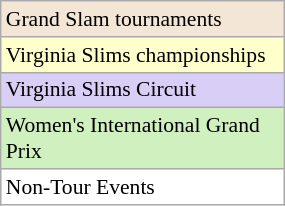<table class=wikitable  style=font-size:90%;width:15%>
<tr style="background:#F3E6D7;">
<td>Grand Slam tournaments</td>
</tr>
<tr style="background:#ffc;">
<td>Virginia Slims championships</td>
</tr>
<tr style="background:#d8cef6;">
<td>Virginia Slims Circuit</td>
</tr>
<tr style="background:#d0f0c0;">
<td>Women's International Grand Prix</td>
</tr>
<tr style="background:#fff;">
<td>Non-Tour Events</td>
</tr>
</table>
